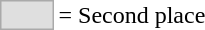<table style="background:transparent;">
<tr>
<td style="background-color:#dfdfdf; border:1px solid #aaaaaa; width:2em;"></td>
<td>= Second place</td>
</tr>
</table>
